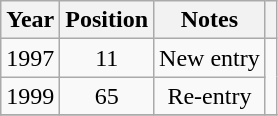<table class="wikitable plainrowheaders" style="text-align:center;">
<tr>
<th>Year</th>
<th>Position</th>
<th>Notes</th>
<th></th>
</tr>
<tr>
<td>1997</td>
<td>11</td>
<td>New entry</td>
<td rowspan="2"></td>
</tr>
<tr>
<td>1999</td>
<td>65</td>
<td>Re-entry</td>
</tr>
<tr>
</tr>
</table>
